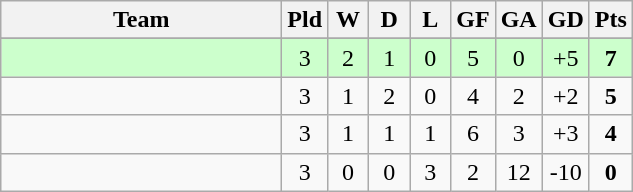<table class="wikitable" style="text-align:center;">
<tr>
<th width=180>Team</th>
<th width=20>Pld</th>
<th width=20>W</th>
<th width=20>D</th>
<th width=20>L</th>
<th width=20>GF</th>
<th width=20>GA</th>
<th width=20>GD</th>
<th width=20>Pts</th>
</tr>
<tr>
</tr>
<tr bgcolor=ccffcc>
<td align="left"></td>
<td>3</td>
<td>2</td>
<td>1</td>
<td>0</td>
<td>5</td>
<td>0</td>
<td>+5</td>
<td><strong>7</strong></td>
</tr>
<tr>
<td align="left"></td>
<td>3</td>
<td>1</td>
<td>2</td>
<td>0</td>
<td>4</td>
<td>2</td>
<td>+2</td>
<td><strong>5</strong></td>
</tr>
<tr>
<td align="left"></td>
<td>3</td>
<td>1</td>
<td>1</td>
<td>1</td>
<td>6</td>
<td>3</td>
<td>+3</td>
<td><strong>4</strong></td>
</tr>
<tr>
<td align="left"></td>
<td>3</td>
<td>0</td>
<td>0</td>
<td>3</td>
<td>2</td>
<td>12</td>
<td>-10</td>
<td><strong>0</strong></td>
</tr>
</table>
